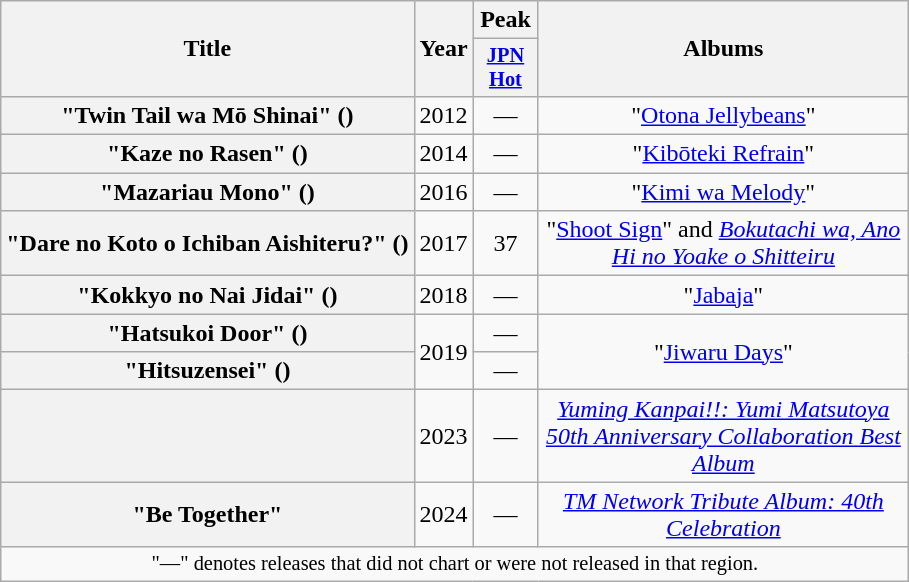<table class="wikitable plainrowheaders" style="text-align:center;">
<tr>
<th scope="col" rowspan="2">Title</th>
<th scope="col" rowspan="2">Year</th>
<th scope="col" colspan="1">Peak</th>
<th scope="col" rowspan="2" style="width:15em">Albums</th>
</tr>
<tr>
<th style="width:2.7em;font-size:85%;"><a href='#'>JPN<br>Hot</a><br></th>
</tr>
<tr>
<th scope="row">"Twin Tail wa Mō Shinai" ()<br></th>
<td>2012</td>
<td>—</td>
<td>"<a href='#'>Otona Jellybeans</a>"</td>
</tr>
<tr>
<th scope="row">"Kaze no Rasen" ()<br></th>
<td>2014</td>
<td>—</td>
<td>"<a href='#'>Kibōteki Refrain</a>"</td>
</tr>
<tr>
<th scope="row">"Mazariau Mono" ()<br></th>
<td>2016</td>
<td>—</td>
<td>"<a href='#'>Kimi wa Melody</a>"</td>
</tr>
<tr>
<th scope="row">"Dare no Koto o Ichiban Aishiteru?" ()<br></th>
<td>2017</td>
<td>37</td>
<td>"<a href='#'>Shoot Sign</a>" and <em><a href='#'>Bokutachi wa, Ano Hi no Yoake o Shitteiru</a></em></td>
</tr>
<tr>
<th scope="row">"Kokkyo no Nai Jidai" ()<br></th>
<td>2018</td>
<td>—</td>
<td>"<a href='#'>Jabaja</a>"</td>
</tr>
<tr>
<th scope="row">"Hatsukoi Door" ()<br></th>
<td rowspan="2">2019</td>
<td>—</td>
<td rowspan="2">"<a href='#'>Jiwaru Days</a>"</td>
</tr>
<tr>
<th scope="row">"Hitsuzensei" ()<br></th>
<td>—</td>
</tr>
<tr>
<th scope="row"><br></th>
<td>2023</td>
<td>—</td>
<td><em><a href='#'>Yuming Kanpai!!: Yumi Matsutoya 50th Anniversary Collaboration Best Album</a></em></td>
</tr>
<tr>
<th scope="row">"Be Together"</th>
<td>2024</td>
<td>—</td>
<td><em><a href='#'>TM Network Tribute Album: 40th Celebration</a></em></td>
</tr>
<tr>
<td colspan="4" style="font-size:85%">"—" denotes releases that did not chart or were not released in that region.</td>
</tr>
</table>
